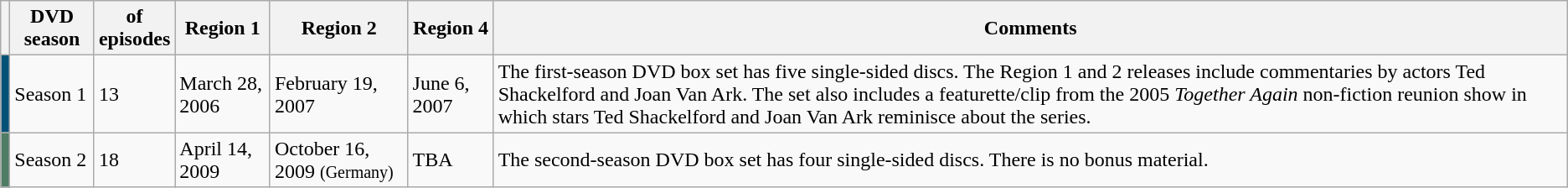<table class="wikitable">
<tr>
<th></th>
<th>DVD season</th>
<th> of<br>episodes</th>
<th>Region 1</th>
<th>Region 2</th>
<th>Region 4</th>
<th>Comments</th>
</tr>
<tr>
<td bgcolor="#025278" height="20px"></td>
<td>Season 1</td>
<td>13</td>
<td>March 28, 2006</td>
<td>February 19, 2007</td>
<td>June 6, 2007</td>
<td>The first-season DVD box set has five single-sided discs. The Region 1 and 2 releases include commentaries by actors Ted Shackelford and Joan Van Ark. The set also includes a featurette/clip from the 2005 <em>Together Again</em> non-fiction reunion show in which stars Ted Shackelford and Joan Van Ark reminisce about the series.</td>
</tr>
<tr>
<td bgcolor="#4E7D65" height="10px"></td>
<td>Season 2</td>
<td>18</td>
<td>April 14, 2009</td>
<td>October 16, 2009 <small>(Germany)</small></td>
<td>TBA</td>
<td>The second-season DVD box set has four single-sided discs. There is no bonus material.</td>
</tr>
</table>
